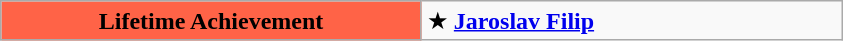<table class=wikitable>
<tr>
<th style=background:TOMATO width=273>Lifetime Achievement</th>
<td width=273>★ <strong><a href='#'>Jaroslav Filip</a></strong> </td>
</tr>
</table>
